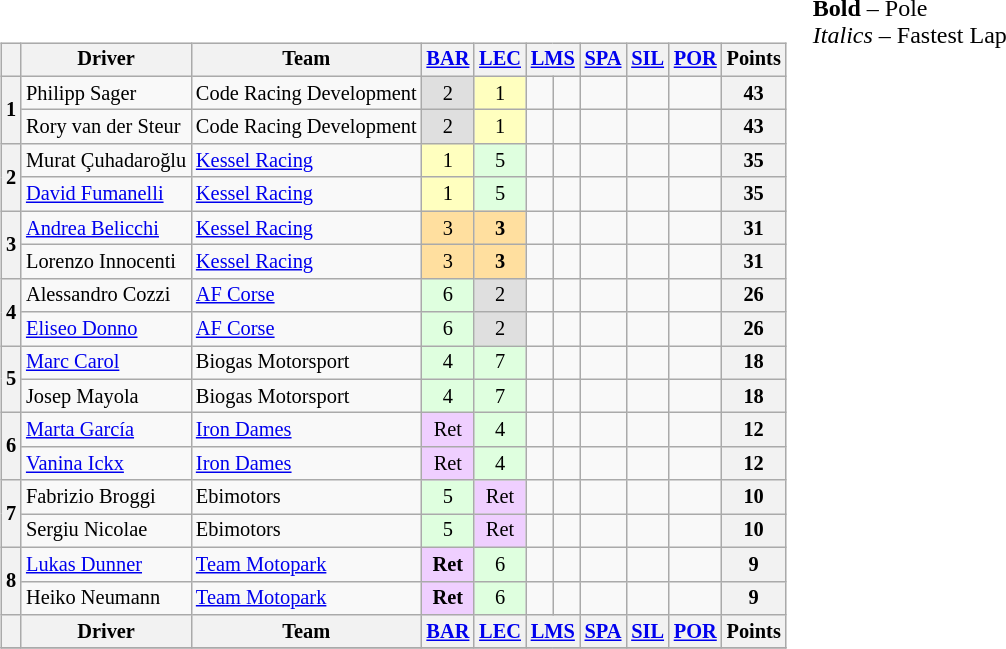<table>
<tr>
<td valign="top"><br><table class="wikitable" style="font-size:85%; text-align:center;">
<tr>
<th></th>
<th>Driver</th>
<th>Team</th>
<th><a href='#'>BAR</a><br></th>
<th><a href='#'>LEC</a><br></th>
<th colspan="2"><a href='#'>LMS</a><br></th>
<th><a href='#'>SPA</a><br></th>
<th><a href='#'>SIL</a><br></th>
<th><a href='#'>POR</a><br></th>
<th>Points</th>
</tr>
<tr>
<th rowspan=2>1</th>
<td align=left> Philipp Sager</td>
<td align=left> Code Racing Development</td>
<td style="background:#dfdfdf;">2</td>
<td style="background:#ffffbf;">1</td>
<td></td>
<td></td>
<td></td>
<td></td>
<td></td>
<th>43</th>
</tr>
<tr>
<td align=left> Rory van der Steur</td>
<td align=left> Code Racing Development</td>
<td style="background:#dfdfdf;">2</td>
<td style="background:#ffffbf;">1</td>
<td></td>
<td></td>
<td></td>
<td></td>
<td></td>
<th>43</th>
</tr>
<tr>
<th rowspan=2>2</th>
<td align=left> Murat Çuhadaroğlu</td>
<td align=left> <a href='#'>Kessel Racing</a></td>
<td style="background:#ffffbf;">1</td>
<td style="background:#dfffdf;">5</td>
<td></td>
<td></td>
<td></td>
<td></td>
<td></td>
<th>35</th>
</tr>
<tr>
<td align=left> <a href='#'>David Fumanelli</a></td>
<td align=left> <a href='#'>Kessel Racing</a></td>
<td style="background:#ffffbf;">1</td>
<td style="background:#dfffdf;">5</td>
<td></td>
<td></td>
<td></td>
<td></td>
<td></td>
<th>35</th>
</tr>
<tr>
<th rowspan=2>3</th>
<td align=left> <a href='#'>Andrea Belicchi</a></td>
<td align=left> <a href='#'>Kessel Racing</a></td>
<td style="background:#ffdf9f;">3</td>
<td style="background:#ffdf9f;"><strong>3</strong></td>
<td></td>
<td></td>
<td></td>
<td></td>
<td></td>
<th>31</th>
</tr>
<tr>
<td align=left> Lorenzo Innocenti</td>
<td align=left> <a href='#'>Kessel Racing</a></td>
<td style="background:#ffdf9f;">3</td>
<td style="background:#ffdf9f;"><strong>3</strong></td>
<td></td>
<td></td>
<td></td>
<td></td>
<td></td>
<th>31</th>
</tr>
<tr>
<th rowspan=2>4</th>
<td align=left> Alessandro Cozzi</td>
<td align=left> <a href='#'>AF Corse</a></td>
<td style="background:#dfffdf;">6</td>
<td style="background:#dfdfdf;">2</td>
<td></td>
<td></td>
<td></td>
<td></td>
<td></td>
<th>26</th>
</tr>
<tr>
<td align=left> <a href='#'>Eliseo Donno</a></td>
<td align=left> <a href='#'>AF Corse</a></td>
<td style="background:#dfffdf;">6</td>
<td style="background:#dfdfdf;">2</td>
<td></td>
<td></td>
<td></td>
<td></td>
<td></td>
<th>26</th>
</tr>
<tr>
<th rowspan=2>5</th>
<td align=left> <a href='#'>Marc Carol</a></td>
<td align=left> Biogas Motorsport</td>
<td style="background:#dfffdf;">4</td>
<td style="background:#dfffdf;">7</td>
<td></td>
<td></td>
<td></td>
<td></td>
<td></td>
<th>18</th>
</tr>
<tr>
<td align=left> Josep Mayola</td>
<td align=left> Biogas Motorsport</td>
<td style="background:#dfffdf;">4</td>
<td style="background:#dfffdf;">7</td>
<td></td>
<td></td>
<td></td>
<td></td>
<td></td>
<th>18</th>
</tr>
<tr>
<th rowspan=2>6</th>
<td align=left> <a href='#'>Marta García</a></td>
<td align=left> <a href='#'>Iron Dames</a></td>
<td style="background:#efcfff;">Ret</td>
<td style="background:#dfffdf;">4</td>
<td></td>
<td></td>
<td></td>
<td></td>
<td></td>
<th>12</th>
</tr>
<tr>
<td align=left> <a href='#'>Vanina Ickx</a></td>
<td align=left> <a href='#'>Iron Dames</a></td>
<td style="background:#efcfff;">Ret</td>
<td style="background:#dfffdf;">4</td>
<td></td>
<td></td>
<td></td>
<td></td>
<td></td>
<th>12</th>
</tr>
<tr>
<th rowspan=2>7</th>
<td align=left> Fabrizio Broggi</td>
<td align=left> Ebimotors</td>
<td style="background:#dfffdf;">5</td>
<td style="background:#efcfff;">Ret</td>
<td></td>
<td></td>
<td></td>
<td></td>
<td></td>
<th>10</th>
</tr>
<tr>
<td align=left> Sergiu Nicolae</td>
<td align=left> Ebimotors</td>
<td style="background:#dfffdf;">5</td>
<td style="background:#efcfff;">Ret</td>
<td></td>
<td></td>
<td></td>
<td></td>
<td></td>
<th>10</th>
</tr>
<tr>
<th rowspan=2>8</th>
<td align=left> <a href='#'>Lukas Dunner</a></td>
<td align=left> <a href='#'>Team Motopark</a></td>
<td style="background:#efcfff;"><strong>Ret</strong></td>
<td style="background:#dfffdf;">6</td>
<td></td>
<td></td>
<td></td>
<td></td>
<td></td>
<th>9</th>
</tr>
<tr>
<td align=left> Heiko Neumann</td>
<td align=left> <a href='#'>Team Motopark</a></td>
<td style="background:#efcfff;"><strong>Ret</strong></td>
<td style="background:#dfffdf;">6</td>
<td></td>
<td></td>
<td></td>
<td></td>
<td></td>
<th>9</th>
</tr>
<tr>
<th></th>
<th>Driver</th>
<th>Team</th>
<th><a href='#'>BAR</a><br></th>
<th><a href='#'>LEC</a><br></th>
<th colspan="2"><a href='#'>LMS</a><br></th>
<th><a href='#'>SPA</a><br></th>
<th><a href='#'>SIL</a><br></th>
<th><a href='#'>POR</a><br></th>
<th>Points</th>
</tr>
<tr>
</tr>
</table>
</td>
<td valign="top"><span><strong>Bold</strong> – Pole</span><br><span><em>Italics</em> – Fastest Lap</span></td>
</tr>
</table>
